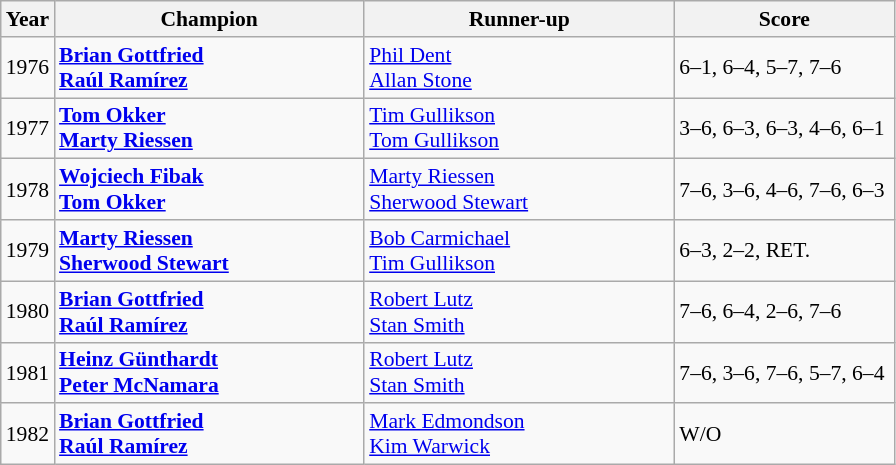<table class="wikitable" style="font-size:90%">
<tr>
<th>Year</th>
<th width="200">Champion</th>
<th width="200">Runner-up</th>
<th width="140">Score</th>
</tr>
<tr>
<td>1976</td>
<td> <strong><a href='#'>Brian Gottfried</a></strong><br> <strong><a href='#'>Raúl Ramírez</a></strong></td>
<td> <a href='#'>Phil Dent</a><br> <a href='#'>Allan Stone</a></td>
<td>6–1, 6–4, 5–7, 7–6</td>
</tr>
<tr>
<td>1977</td>
<td> <strong><a href='#'>Tom Okker</a></strong><br> <strong><a href='#'>Marty Riessen</a></strong></td>
<td> <a href='#'>Tim Gullikson</a><br> <a href='#'>Tom Gullikson</a></td>
<td>3–6, 6–3, 6–3, 4–6, 6–1</td>
</tr>
<tr>
<td>1978</td>
<td> <strong><a href='#'>Wojciech Fibak</a></strong><br> <strong><a href='#'>Tom Okker</a></strong></td>
<td> <a href='#'>Marty Riessen</a><br> <a href='#'>Sherwood Stewart</a></td>
<td>7–6, 3–6, 4–6, 7–6, 6–3</td>
</tr>
<tr>
<td>1979</td>
<td> <strong><a href='#'>Marty Riessen</a></strong><br> <strong><a href='#'>Sherwood Stewart</a></strong></td>
<td> <a href='#'>Bob Carmichael</a><br> <a href='#'>Tim Gullikson</a></td>
<td>6–3, 2–2, RET.</td>
</tr>
<tr>
<td>1980</td>
<td> <strong><a href='#'>Brian Gottfried</a></strong><br> <strong><a href='#'>Raúl Ramírez</a></strong></td>
<td> <a href='#'>Robert Lutz</a><br> <a href='#'>Stan Smith</a></td>
<td>7–6, 6–4, 2–6, 7–6</td>
</tr>
<tr>
<td>1981</td>
<td> <strong><a href='#'>Heinz Günthardt</a></strong><br> <strong><a href='#'>Peter McNamara</a></strong></td>
<td> <a href='#'>Robert Lutz</a><br> <a href='#'>Stan Smith</a></td>
<td>7–6, 3–6, 7–6, 5–7, 6–4</td>
</tr>
<tr>
<td>1982</td>
<td> <strong><a href='#'>Brian Gottfried</a></strong><br> <strong><a href='#'>Raúl Ramírez</a></strong></td>
<td> <a href='#'>Mark Edmondson</a><br> <a href='#'>Kim Warwick</a></td>
<td>W/O</td>
</tr>
</table>
